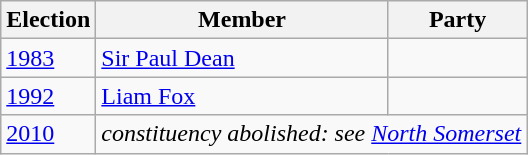<table class="wikitable">
<tr>
<th>Election</th>
<th>Member</th>
<th colspan="2">Party</th>
</tr>
<tr>
<td><a href='#'>1983</a></td>
<td><a href='#'>Sir Paul Dean</a></td>
<td></td>
</tr>
<tr>
<td><a href='#'>1992</a></td>
<td><a href='#'>Liam Fox</a></td>
<td></td>
</tr>
<tr>
<td><a href='#'>2010</a></td>
<td colspan="3"><em>constituency abolished: see <a href='#'>North Somerset</a></em></td>
</tr>
</table>
